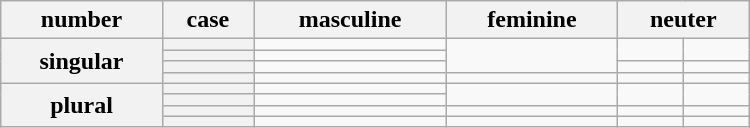<table class="wikitable" style="text-align: center;" width=500px>
<tr>
<th scope="col">number</th>
<th ! scope="col">case</th>
<th ! scope="col">masculine</th>
<th ! scope="col">feminine</th>
<th ! scope="col" colspan=2>neuter</th>
</tr>
<tr>
<th scope="row" rowspan=4>singular</th>
<th ! scope="row"></th>
<td></td>
<td rowspan="3"></td>
<td rowspan="2"></td>
<td rowspan="2"></td>
</tr>
<tr>
<th scope="row"></th>
<td></td>
</tr>
<tr>
<th scope="row"></th>
<td></td>
<td></td>
<td></td>
</tr>
<tr>
<th scope="row"></th>
<td></td>
<td></td>
<td></td>
<td></td>
</tr>
<tr>
<th scope="row" rowspan=4>plural</th>
<th ! scope="row"></th>
<td></td>
<td rowspan="2"></td>
<td rowspan="2"></td>
<td rowspan="2"></td>
</tr>
<tr>
<th scope="row"></th>
<td></td>
</tr>
<tr>
<th scope="row"></th>
<td></td>
<td></td>
<td></td>
<td></td>
</tr>
<tr>
<th scope="row"></th>
<td></td>
<td></td>
<td></td>
<td></td>
</tr>
</table>
